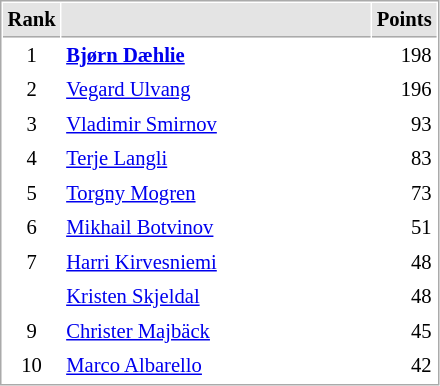<table cellspacing="1" cellpadding="3" style="border:1px solid #AAAAAA;font-size:86%">
<tr style="background-color: #E4E4E4;">
<th style="border-bottom:1px solid #AAAAAA" width=10>Rank</th>
<th style="border-bottom:1px solid #AAAAAA" width=200></th>
<th style="border-bottom:1px solid #AAAAAA" width=20 align=right>Points</th>
</tr>
<tr>
<td align=center>1</td>
<td> <strong><a href='#'>Bjørn Dæhlie</a></strong></td>
<td align=right>198</td>
</tr>
<tr>
<td align=center>2</td>
<td> <a href='#'>Vegard Ulvang</a></td>
<td align=right>196</td>
</tr>
<tr>
<td align=center>3</td>
<td> <a href='#'>Vladimir Smirnov</a></td>
<td align=right>93</td>
</tr>
<tr>
<td align=center>4</td>
<td> <a href='#'>Terje Langli</a></td>
<td align=right>83</td>
</tr>
<tr>
<td align=center>5</td>
<td> <a href='#'>Torgny Mogren</a></td>
<td align=right>73</td>
</tr>
<tr>
<td align=center>6</td>
<td> <a href='#'>Mikhail Botvinov</a></td>
<td align=right>51</td>
</tr>
<tr>
<td align=center>7</td>
<td> <a href='#'>Harri Kirvesniemi</a></td>
<td align=right>48</td>
</tr>
<tr>
<td align=center></td>
<td> <a href='#'>Kristen Skjeldal</a></td>
<td align=right>48</td>
</tr>
<tr>
<td align=center>9</td>
<td> <a href='#'>Christer Majbäck</a></td>
<td align=right>45</td>
</tr>
<tr>
<td align=center>10</td>
<td> <a href='#'>Marco Albarello</a></td>
<td align=right>42</td>
</tr>
</table>
